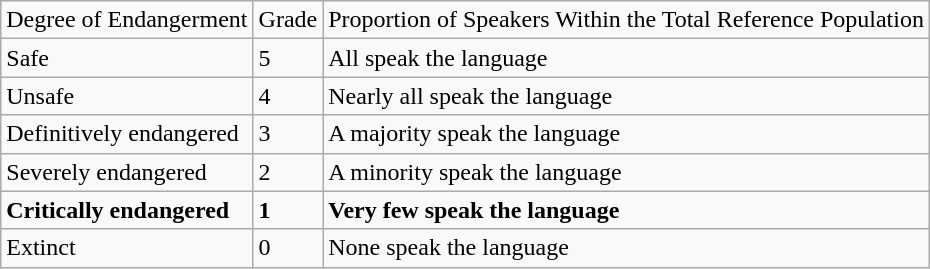<table class="wikitable">
<tr>
<td>Degree of Endangerment</td>
<td>Grade</td>
<td>Proportion of Speakers Within the  Total Reference Population</td>
</tr>
<tr>
<td>Safe</td>
<td>5</td>
<td>All speak the language</td>
</tr>
<tr>
<td>Unsafe</td>
<td>4</td>
<td>Nearly all speak the language</td>
</tr>
<tr>
<td>Definitively endangered</td>
<td>3</td>
<td>A majority speak the language</td>
</tr>
<tr>
<td>Severely endangered</td>
<td>2</td>
<td>A minority speak the language</td>
</tr>
<tr>
<td><strong>Critically endangered</strong></td>
<td><strong>1</strong></td>
<td><strong>Very few speak the language</strong></td>
</tr>
<tr>
<td>Extinct</td>
<td>0</td>
<td>None speak the language</td>
</tr>
</table>
